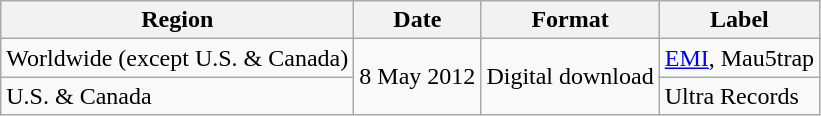<table class="wikitable">
<tr>
<th>Region</th>
<th>Date</th>
<th>Format</th>
<th>Label</th>
</tr>
<tr>
<td>Worldwide (except U.S. & Canada)</td>
<td rowspan="2">8 May 2012</td>
<td rowspan="2">Digital download</td>
<td><a href='#'>EMI</a>, Mau5trap</td>
</tr>
<tr>
<td>U.S. & Canada</td>
<td>Ultra Records</td>
</tr>
</table>
